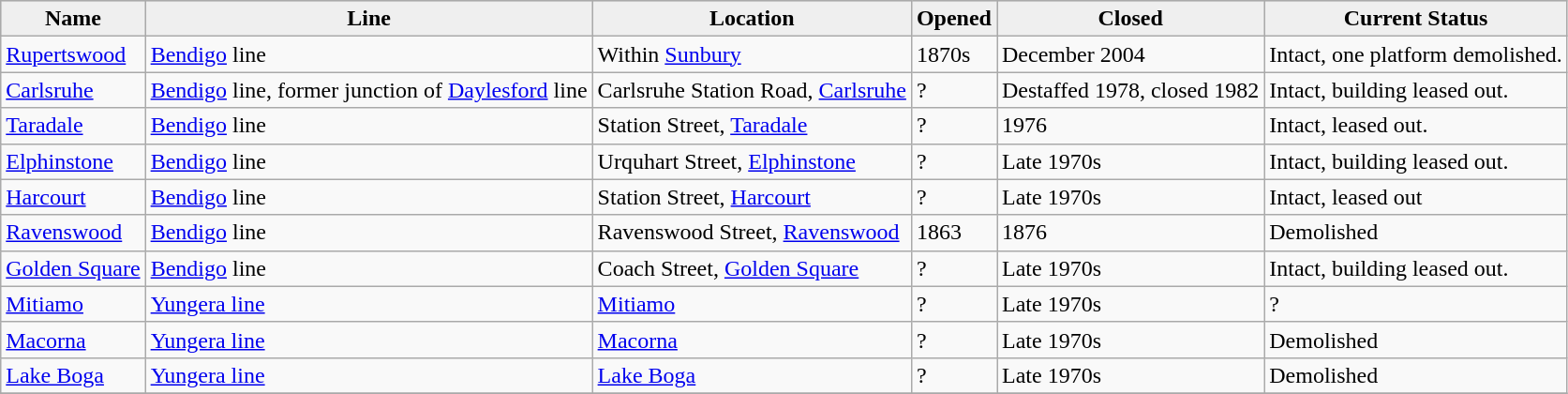<table class="wikitable sortable" style="border:1px solid #aaa; border-collapse:collapse">
<tr bgcolor="#cccccc">
<th style=background:#efefef>Name</th>
<th style=background:#efefef>Line</th>
<th style=background:#efefef>Location</th>
<th style=background:#efefef>Opened</th>
<th style=background:#efefef>Closed</th>
<th style=background:#efefef>Current Status</th>
</tr>
<tr>
<td><a href='#'>Rupertswood</a></td>
<td><a href='#'>Bendigo</a> line</td>
<td>Within <a href='#'>Sunbury</a></td>
<td>1870s</td>
<td>December 2004</td>
<td>Intact, one platform demolished.</td>
</tr>
<tr>
<td><a href='#'>Carlsruhe</a></td>
<td><a href='#'>Bendigo</a> line, former junction of <a href='#'>Daylesford</a> line</td>
<td>Carlsruhe Station Road, <a href='#'>Carlsruhe</a></td>
<td>?</td>
<td>Destaffed 1978, closed 1982</td>
<td>Intact, building leased out.</td>
</tr>
<tr>
<td><a href='#'>Taradale</a></td>
<td><a href='#'>Bendigo</a> line</td>
<td>Station Street, <a href='#'>Taradale</a></td>
<td>?</td>
<td>1976</td>
<td>Intact, leased out.</td>
</tr>
<tr>
<td><a href='#'>Elphinstone</a></td>
<td><a href='#'>Bendigo</a> line</td>
<td>Urquhart Street, <a href='#'>Elphinstone</a></td>
<td>?</td>
<td>Late 1970s</td>
<td>Intact, building leased out.</td>
</tr>
<tr>
<td><a href='#'>Harcourt</a></td>
<td><a href='#'>Bendigo</a> line</td>
<td>Station Street, <a href='#'>Harcourt</a></td>
<td>?</td>
<td>Late 1970s</td>
<td>Intact, leased out</td>
</tr>
<tr>
<td><a href='#'>Ravenswood</a></td>
<td><a href='#'>Bendigo</a> line</td>
<td>Ravenswood Street, <a href='#'>Ravenswood</a></td>
<td>1863</td>
<td>1876</td>
<td>Demolished</td>
</tr>
<tr>
<td><a href='#'>Golden Square</a></td>
<td><a href='#'>Bendigo</a> line</td>
<td>Coach Street, <a href='#'>Golden Square</a></td>
<td>?</td>
<td>Late 1970s</td>
<td>Intact, building leased out.</td>
</tr>
<tr>
<td><a href='#'>Mitiamo</a></td>
<td><a href='#'>Yungera line</a></td>
<td><a href='#'>Mitiamo</a></td>
<td>?</td>
<td>Late 1970s</td>
<td>?</td>
</tr>
<tr>
<td><a href='#'>Macorna</a></td>
<td><a href='#'>Yungera line</a></td>
<td><a href='#'>Macorna</a></td>
<td>?</td>
<td>Late 1970s</td>
<td>Demolished</td>
</tr>
<tr>
<td><a href='#'>Lake Boga</a></td>
<td><a href='#'>Yungera line</a></td>
<td><a href='#'>Lake Boga</a></td>
<td>?</td>
<td>Late 1970s</td>
<td>Demolished</td>
</tr>
<tr>
</tr>
</table>
